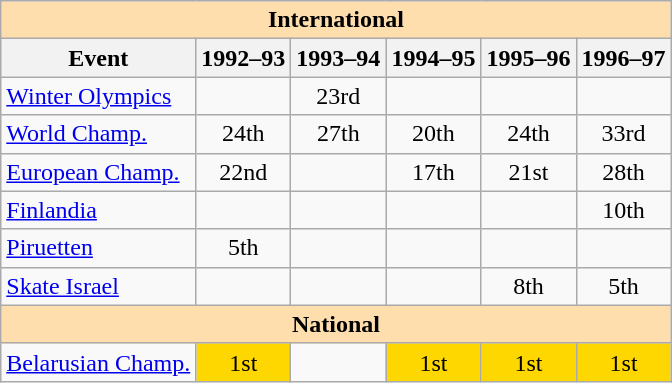<table class="wikitable" style="text-align:center">
<tr>
<th style="background-color: #ffdead; " colspan=6 align=center>International</th>
</tr>
<tr>
<th>Event</th>
<th>1992–93</th>
<th>1993–94</th>
<th>1994–95</th>
<th>1995–96</th>
<th>1996–97</th>
</tr>
<tr>
<td align=left><a href='#'>Winter Olympics</a></td>
<td></td>
<td>23rd</td>
<td></td>
<td></td>
<td></td>
</tr>
<tr>
<td align=left><a href='#'>World Champ.</a></td>
<td>24th</td>
<td>27th</td>
<td>20th</td>
<td>24th</td>
<td>33rd</td>
</tr>
<tr>
<td align=left><a href='#'>European Champ.</a></td>
<td>22nd</td>
<td></td>
<td>17th</td>
<td>21st</td>
<td>28th</td>
</tr>
<tr>
<td align=left><a href='#'>Finlandia</a></td>
<td></td>
<td></td>
<td></td>
<td></td>
<td>10th</td>
</tr>
<tr>
<td align=left><a href='#'>Piruetten</a></td>
<td>5th</td>
<td></td>
<td></td>
<td></td>
<td></td>
</tr>
<tr>
<td align=left><a href='#'>Skate Israel</a></td>
<td></td>
<td></td>
<td></td>
<td>8th</td>
<td>5th</td>
</tr>
<tr>
<th style="background-color: #ffdead; " colspan=6 align=center>National</th>
</tr>
<tr>
<td align=left><a href='#'>Belarusian Champ.</a></td>
<td bgcolor=gold>1st</td>
<td></td>
<td bgcolor=gold>1st</td>
<td bgcolor=gold>1st</td>
<td bgcolor=gold>1st</td>
</tr>
</table>
